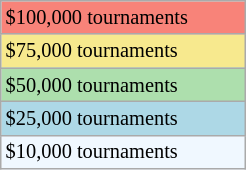<table class="wikitable" style="font-size:85%;" width=13%>
<tr bgcolor="#F88379">
<td>$100,000 tournaments</td>
</tr>
<tr bgcolor="#F7E98E">
<td>$75,000 tournaments</td>
</tr>
<tr bgcolor="#ADDFAD">
<td>$50,000 tournaments</td>
</tr>
<tr bgcolor="lightblue">
<td>$25,000 tournaments</td>
</tr>
<tr bgcolor="#f0f8ff">
<td>$10,000 tournaments</td>
</tr>
</table>
